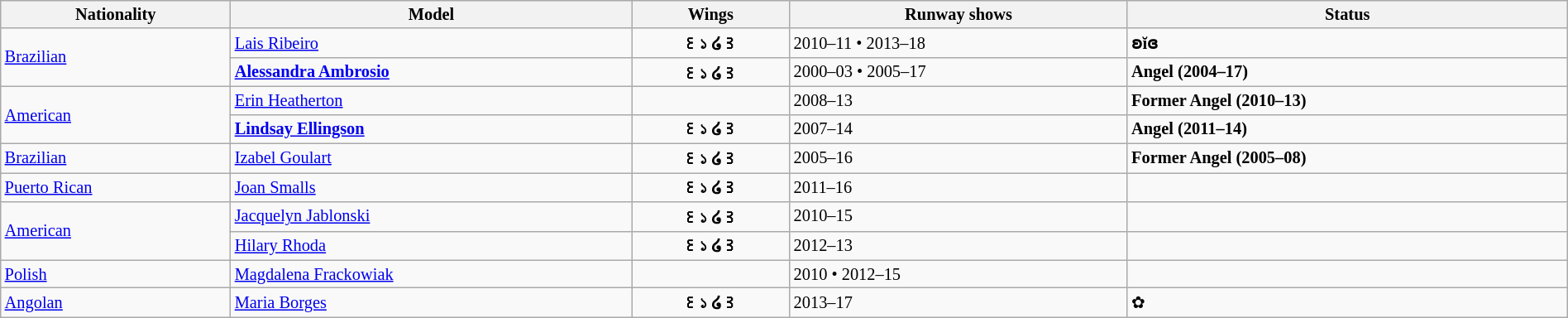<table class="sortable wikitable"  style="font-size:85%; width:100%;">
<tr>
<th style="text-align:center;">Nationality</th>
<th style="text-align:center;">Model</th>
<th style="text-align:center;">Wings</th>
<th style="text-align:center;">Runway shows</th>
<th style="text-align:center;">Status</th>
</tr>
<tr>
<td rowspan="2"> <a href='#'>Brazilian</a></td>
<td><a href='#'>Lais Ribeiro</a></td>
<td align="center"><strong>꒰১ ໒꒱</strong></td>
<td>2010–11 • 2013–18</td>
<td><strong>ʚĭɞ</strong></td>
</tr>
<tr>
<td><strong><a href='#'>Alessandra Ambrosio</a></strong></td>
<td align="center"><strong>꒰১ ໒꒱</strong></td>
<td>2000–03 • 2005–17</td>
<td><strong> Angel (2004–17)</strong></td>
</tr>
<tr>
<td rowspan="2"> <a href='#'>American</a></td>
<td><a href='#'>Erin Heatherton</a></td>
<td></td>
<td>2008–13</td>
<td><strong>Former </strong> <strong>Angel (2010–13)</strong></td>
</tr>
<tr>
<td><strong><a href='#'>Lindsay Ellingson</a></strong></td>
<td align="center"><strong>꒰১ ໒꒱</strong></td>
<td>2007–14</td>
<td><strong> Angel (2011–14)</strong></td>
</tr>
<tr>
<td> <a href='#'>Brazilian</a></td>
<td><a href='#'>Izabel Goulart</a></td>
<td align="center"><strong>꒰১ ໒꒱</strong></td>
<td>2005–16</td>
<td><strong>Former  Angel (2005–08)</strong></td>
</tr>
<tr>
<td> <a href='#'>Puerto Rican</a></td>
<td><a href='#'>Joan Smalls</a></td>
<td align="center"><strong>꒰১ ໒꒱</strong></td>
<td>2011–16</td>
<td></td>
</tr>
<tr>
<td rowspan="2"> <a href='#'>American</a></td>
<td><a href='#'>Jacquelyn Jablonski</a></td>
<td align="center"><strong>꒰১ ໒꒱</strong></td>
<td>2010–15</td>
<td></td>
</tr>
<tr>
<td><a href='#'>Hilary Rhoda</a></td>
<td align="center"><strong>꒰১ ໒꒱</strong></td>
<td>2012–13</td>
<td></td>
</tr>
<tr>
<td> <a href='#'>Polish</a></td>
<td><a href='#'>Magdalena Frackowiak</a></td>
<td></td>
<td>2010 • 2012–15</td>
<td></td>
</tr>
<tr>
<td> <a href='#'>Angolan</a></td>
<td><a href='#'>Maria Borges</a></td>
<td align="center"><strong>꒰১ ໒꒱</strong></td>
<td>2013–17</td>
<td>✿</td>
</tr>
</table>
